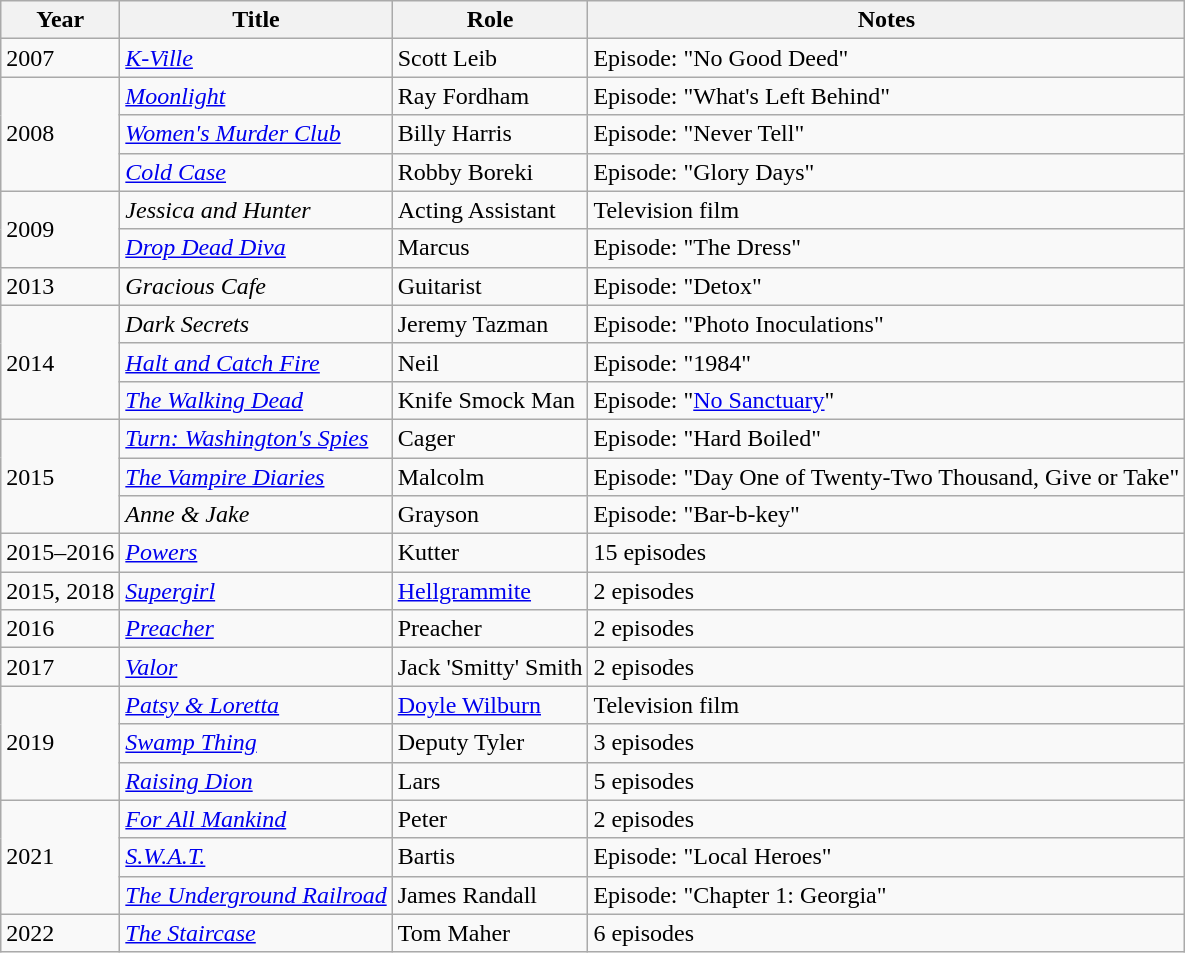<table class="wikitable sortable">
<tr>
<th>Year</th>
<th>Title</th>
<th>Role</th>
<th class="unsortable">Notes</th>
</tr>
<tr>
<td>2007</td>
<td><a href='#'><em>K-Ville</em></a></td>
<td>Scott Leib</td>
<td>Episode: "No Good Deed"</td>
</tr>
<tr>
<td rowspan="3">2008</td>
<td><a href='#'><em>Moonlight</em></a></td>
<td>Ray Fordham</td>
<td>Episode: "What's Left Behind"</td>
</tr>
<tr>
<td><a href='#'><em>Women's Murder Club</em></a></td>
<td>Billy Harris</td>
<td>Episode: "Never Tell"</td>
</tr>
<tr>
<td><em><a href='#'>Cold Case</a></em></td>
<td>Robby Boreki</td>
<td>Episode: "Glory Days"</td>
</tr>
<tr>
<td rowspan="2">2009</td>
<td><em>Jessica and Hunter</em></td>
<td>Acting Assistant</td>
<td>Television film</td>
</tr>
<tr>
<td><em><a href='#'>Drop Dead Diva</a></em></td>
<td>Marcus</td>
<td>Episode: "The Dress"</td>
</tr>
<tr>
<td>2013</td>
<td><em>Gracious Cafe</em></td>
<td>Guitarist</td>
<td>Episode: "Detox"</td>
</tr>
<tr>
<td rowspan="3">2014</td>
<td><em>Dark Secrets</em></td>
<td>Jeremy Tazman</td>
<td>Episode: "Photo Inoculations"</td>
</tr>
<tr>
<td><a href='#'><em>Halt and Catch Fire</em></a></td>
<td>Neil</td>
<td>Episode: "1984"</td>
</tr>
<tr>
<td><a href='#'><em>The Walking Dead</em></a></td>
<td>Knife Smock Man</td>
<td>Episode: "<a href='#'>No Sanctuary</a>"</td>
</tr>
<tr>
<td rowspan="3">2015</td>
<td><em><a href='#'>Turn: Washington's Spies</a></em></td>
<td>Cager</td>
<td>Episode: "Hard Boiled"</td>
</tr>
<tr>
<td><em><a href='#'>The Vampire Diaries</a></em></td>
<td>Malcolm</td>
<td>Episode: "Day One of Twenty-Two Thousand, Give or Take"</td>
</tr>
<tr>
<td><em>Anne & Jake</em></td>
<td>Grayson</td>
<td>Episode: "Bar-b-key"</td>
</tr>
<tr>
<td>2015–2016</td>
<td><a href='#'><em>Powers</em></a></td>
<td>Kutter</td>
<td>15 episodes</td>
</tr>
<tr>
<td>2015, 2018</td>
<td><a href='#'><em>Supergirl</em></a></td>
<td><a href='#'>Hellgrammite</a></td>
<td>2 episodes</td>
</tr>
<tr>
<td>2016</td>
<td><a href='#'><em>Preacher</em></a></td>
<td>Preacher</td>
<td>2 episodes</td>
</tr>
<tr>
<td>2017</td>
<td><a href='#'><em>Valor</em></a></td>
<td>Jack 'Smitty' Smith</td>
<td>2 episodes</td>
</tr>
<tr>
<td rowspan="3">2019</td>
<td><em><a href='#'>Patsy & Loretta</a></em></td>
<td><a href='#'>Doyle Wilburn</a></td>
<td>Television film</td>
</tr>
<tr>
<td><a href='#'><em>Swamp Thing</em></a></td>
<td>Deputy Tyler</td>
<td>3 episodes</td>
</tr>
<tr>
<td><em><a href='#'>Raising Dion</a></em></td>
<td>Lars</td>
<td>5 episodes</td>
</tr>
<tr>
<td rowspan="3">2021</td>
<td><a href='#'><em>For All Mankind</em></a></td>
<td>Peter</td>
<td>2 episodes</td>
</tr>
<tr>
<td><a href='#'><em>S.W.A.T.</em></a></td>
<td>Bartis</td>
<td>Episode: "Local Heroes"</td>
</tr>
<tr>
<td><a href='#'><em>The Underground Railroad</em></a></td>
<td>James Randall</td>
<td>Episode: "Chapter 1: Georgia"</td>
</tr>
<tr>
<td>2022</td>
<td><a href='#'><em>The Staircase</em></a></td>
<td>Tom Maher</td>
<td>6 episodes</td>
</tr>
</table>
